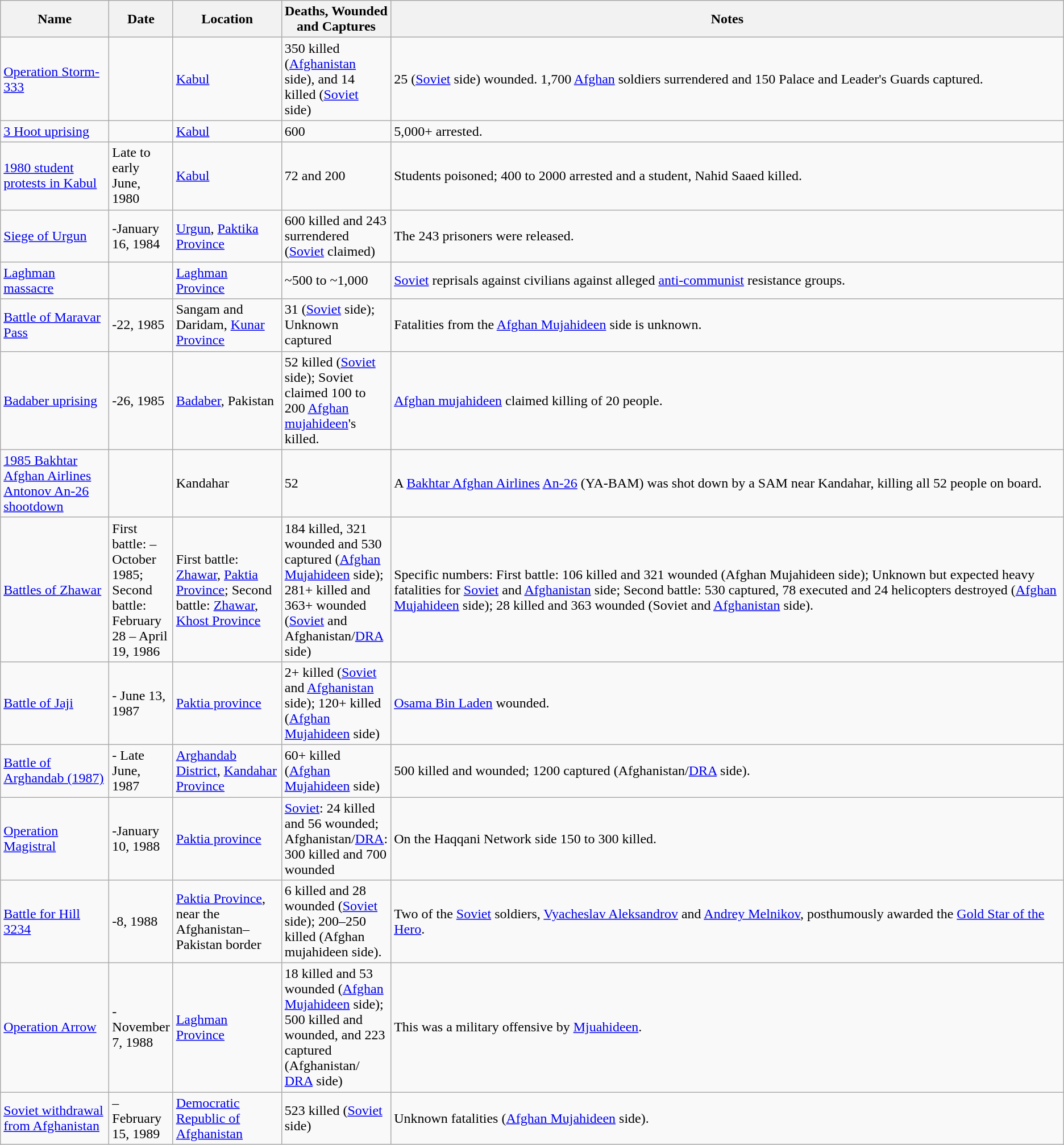<table class="sortable wikitable">
<tr>
<th style="width:120px;">Name</th>
<th style="width:65px;">Date</th>
<th style="width:120px;">Location</th>
<th style="width:75px;">Deaths, Wounded and Captures</th>
<th class="unsortable">Notes</th>
</tr>
<tr>
<td><a href='#'>Operation Storm-333</a></td>
<td></td>
<td><a href='#'>Kabul</a></td>
<td>350 killed (<a href='#'>Afghanistan</a> side), and 14 killed (<a href='#'>Soviet</a> side)</td>
<td>25 (<a href='#'>Soviet</a> side) wounded. 1,700 <a href='#'>Afghan</a> soldiers surrendered and 150 Palace and Leader's Guards captured.</td>
</tr>
<tr>
<td><a href='#'>3 Hoot uprising</a></td>
<td></td>
<td><a href='#'>Kabul</a></td>
<td>600</td>
<td>5,000+ arrested.</td>
</tr>
<tr>
<td><a href='#'>1980 student protests in Kabul</a></td>
<td>Late  to early June, 1980</td>
<td><a href='#'>Kabul</a></td>
<td>72 and 200</td>
<td>Students poisoned; 400 to 2000 arrested and a student, Nahid Saaed killed.</td>
</tr>
<tr>
<td><a href='#'>Siege of Urgun</a></td>
<td>-January 16, 1984</td>
<td><a href='#'>Urgun</a>, <a href='#'>Paktika Province</a></td>
<td>600 killed and 243 surrendered (<a href='#'>Soviet</a> claimed)</td>
<td>The 243 prisoners were released.</td>
</tr>
<tr>
<td><a href='#'>Laghman massacre</a></td>
<td></td>
<td><a href='#'>Laghman Province</a></td>
<td>~500 to ~1,000</td>
<td><a href='#'>Soviet</a> reprisals against civilians against alleged <a href='#'>anti-communist</a> resistance groups.</td>
</tr>
<tr>
<td><a href='#'>Battle of Maravar Pass</a></td>
<td>-22, 1985</td>
<td>Sangam and Daridam, <a href='#'>Kunar Province</a></td>
<td>31 (<a href='#'>Soviet</a> side); Unknown captured</td>
<td>Fatalities from the <a href='#'>Afghan Mujahideen</a> side is unknown.</td>
</tr>
<tr>
<td><a href='#'>Badaber uprising</a></td>
<td>-26, 1985</td>
<td><a href='#'>Badaber</a>, Pakistan</td>
<td>52 killed (<a href='#'>Soviet</a> side); Soviet claimed 100 to 200 <a href='#'>Afghan mujahideen</a>'s killed.</td>
<td><a href='#'>Afghan mujahideen</a> claimed killing of 20 people.</td>
</tr>
<tr>
<td><a href='#'>1985 Bakhtar Afghan Airlines Antonov An-26 shootdown</a></td>
<td></td>
<td>Kandahar</td>
<td>52</td>
<td>A <a href='#'>Bakhtar Afghan Airlines</a> <a href='#'>An-26</a> (YA-BAM) was shot down by a SAM near Kandahar, killing all 52 people on board.</td>
</tr>
<tr>
<td><a href='#'>Battles of Zhawar</a></td>
<td>First battle: –October 1985; Second battle: February 28 – April 19, 1986</td>
<td>First battle: <a href='#'>Zhawar</a>, <a href='#'>Paktia Province</a>; Second battle: <a href='#'>Zhawar</a>, <a href='#'>Khost Province</a></td>
<td>184 killed, 321 wounded and 530 captured (<a href='#'>Afghan Mujahideen</a> side); 281+ killed and 363+ wounded (<a href='#'>Soviet</a> and Afghanistan/<a href='#'>DRA</a> side)</td>
<td>Specific numbers: First battle: 106 killed and 321 wounded (Afghan Mujahideen side); Unknown but expected heavy fatalities for <a href='#'>Soviet</a> and <a href='#'>Afghanistan</a> side; Second battle: 530 captured, 78 executed and 24 helicopters destroyed (<a href='#'>Afghan Mujahideen</a> side); 28 killed and 363 wounded (Soviet and <a href='#'>Afghanistan</a> side).</td>
</tr>
<tr>
<td><a href='#'>Battle of Jaji</a></td>
<td> - June 13, 1987</td>
<td><a href='#'>Paktia province</a></td>
<td>2+ killed (<a href='#'>Soviet</a> and <a href='#'>Afghanistan</a> side); 120+ killed (<a href='#'>Afghan Mujahideen</a> side)</td>
<td><a href='#'>Osama Bin Laden</a> wounded.</td>
</tr>
<tr>
<td><a href='#'>Battle of Arghandab (1987)</a></td>
<td> - Late June, 1987</td>
<td><a href='#'>Arghandab District</a>, <a href='#'>Kandahar Province</a></td>
<td>60+ killed (<a href='#'>Afghan Mujahideen</a> side)</td>
<td>500 killed and wounded; 1200 captured (Afghanistan/<a href='#'>DRA</a> side).</td>
</tr>
<tr>
<td><a href='#'>Operation Magistral</a></td>
<td>-January 10, 1988</td>
<td><a href='#'>Paktia province</a></td>
<td><a href='#'>Soviet</a>: 24 killed and 56 wounded; Afghanistan/<a href='#'>DRA</a>: 300 killed and 700 wounded</td>
<td>On the Haqqani Network side 150 to 300 killed.</td>
</tr>
<tr>
<td><a href='#'>Battle for Hill 3234</a></td>
<td>-8, 1988</td>
<td><a href='#'>Paktia Province</a>, near the Afghanistan–Pakistan border</td>
<td>6 killed and 28 wounded (<a href='#'>Soviet</a> side); 200–250 killed (Afghan mujahideen side).</td>
<td>Two of the <a href='#'>Soviet</a> soldiers, <a href='#'>Vyacheslav Aleksandrov</a> and <a href='#'>Andrey Melnikov</a>, posthumously awarded the <a href='#'>Gold Star of the Hero</a>.</td>
</tr>
<tr>
<td><a href='#'>Operation Arrow</a></td>
<td>-November 7, 1988</td>
<td><a href='#'>Laghman Province</a></td>
<td>18 killed and 53 wounded (<a href='#'>Afghan Mujahideen</a> side); 500 killed and wounded, and 223 captured (Afghanistan/ <a href='#'>DRA</a> side)</td>
<td>This was a military offensive by <a href='#'>Mjuahideen</a>.</td>
</tr>
<tr>
<td><a href='#'>Soviet withdrawal from Afghanistan</a></td>
<td> –  February 15, 1989</td>
<td><a href='#'>Democratic Republic of Afghanistan</a></td>
<td>523 killed (<a href='#'>Soviet</a> side)</td>
<td>Unknown fatalities (<a href='#'>Afghan Mujahideen</a> side).</td>
</tr>
</table>
